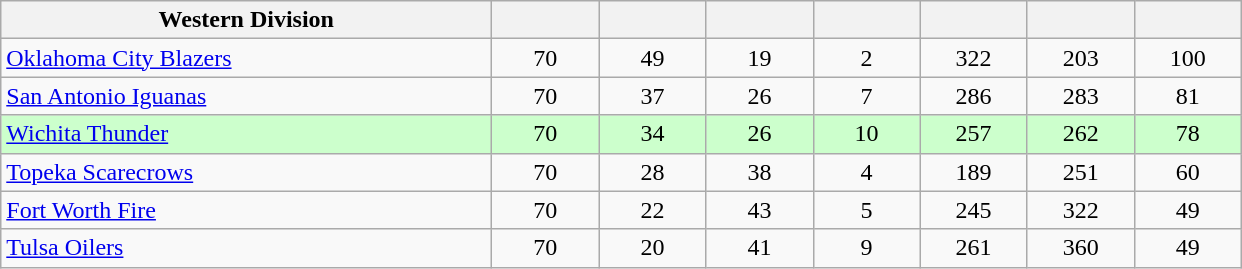<table class="wikitable sortable">
<tr>
<th style="width:20em;" class="unsortable">Western Division</th>
<th style="width:4em;" class="unsortable"></th>
<th style="width:4em;"></th>
<th style="width:4em;"></th>
<th style="width:4em;"></th>
<th style="width:4em;"></th>
<th style="width:4em;"></th>
<th style="width:4em;"></th>
</tr>
<tr align="center">
<td align="left"><a href='#'>Oklahoma City Blazers</a></td>
<td>70</td>
<td>49</td>
<td>19</td>
<td>2</td>
<td>322</td>
<td>203</td>
<td>100</td>
</tr>
<tr align="center">
<td align="left"><a href='#'>San Antonio Iguanas</a></td>
<td>70</td>
<td>37</td>
<td>26</td>
<td>7</td>
<td>286</td>
<td>283</td>
<td>81</td>
</tr>
<tr align="center" bgcolor="#CCFFCC">
<td align="left"><a href='#'>Wichita Thunder</a></td>
<td>70</td>
<td>34</td>
<td>26</td>
<td>10</td>
<td>257</td>
<td>262</td>
<td>78</td>
</tr>
<tr align="center">
<td align="left"><a href='#'>Topeka Scarecrows</a></td>
<td>70</td>
<td>28</td>
<td>38</td>
<td>4</td>
<td>189</td>
<td>251</td>
<td>60</td>
</tr>
<tr align="center">
<td align="left"><a href='#'>Fort Worth Fire</a></td>
<td>70</td>
<td>22</td>
<td>43</td>
<td>5</td>
<td>245</td>
<td>322</td>
<td>49</td>
</tr>
<tr align="center">
<td align="left"><a href='#'>Tulsa Oilers</a></td>
<td>70</td>
<td>20</td>
<td>41</td>
<td>9</td>
<td>261</td>
<td>360</td>
<td>49</td>
</tr>
</table>
